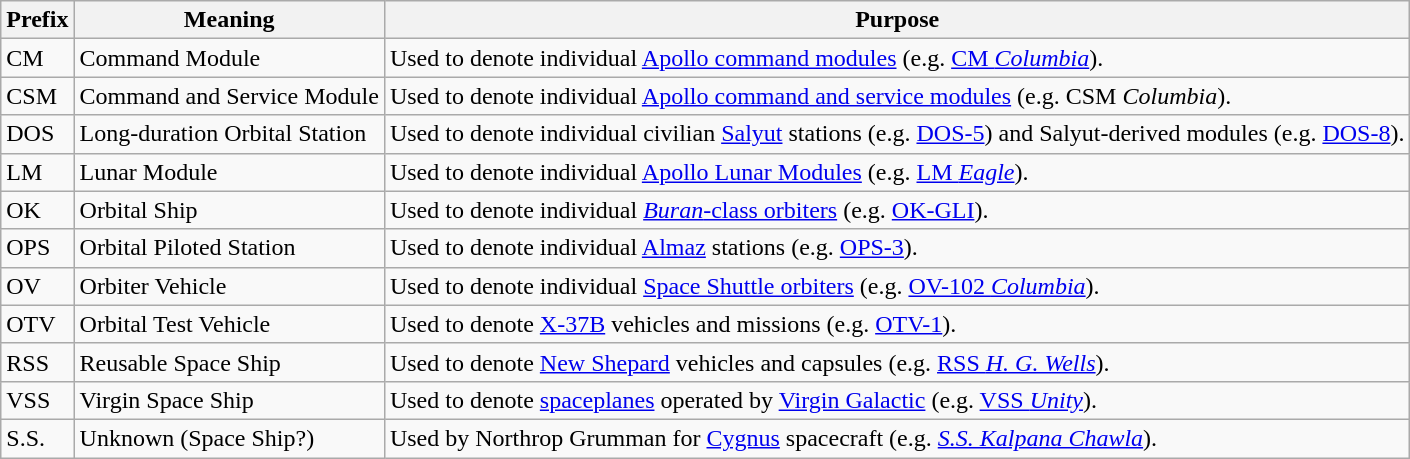<table class="wikitable sortable">
<tr>
<th>Prefix</th>
<th>Meaning</th>
<th class="unsortable">Purpose</th>
</tr>
<tr>
<td>CM</td>
<td>Command Module</td>
<td>Used to denote individual <a href='#'>Apollo command modules</a> (e.g. <a href='#'>CM <em>Columbia</em></a>).</td>
</tr>
<tr>
<td>CSM</td>
<td>Command and Service Module</td>
<td>Used to denote individual <a href='#'>Apollo command and service modules</a> (e.g. CSM <em>Columbia</em>).</td>
</tr>
<tr>
<td>DOS</td>
<td>Long-duration Orbital Station</td>
<td>Used to denote individual civilian <a href='#'>Salyut</a> stations (e.g. <a href='#'>DOS-5</a>) and Salyut-derived modules (e.g. <a href='#'>DOS-8</a>).</td>
</tr>
<tr>
<td>LM</td>
<td>Lunar Module</td>
<td>Used to denote individual <a href='#'>Apollo Lunar Modules</a> (e.g. <a href='#'>LM <em>Eagle</em></a>).</td>
</tr>
<tr>
<td>OK</td>
<td>Orbital Ship</td>
<td>Used to denote individual <a href='#'><em>Buran</em>-class orbiters</a> (e.g. <a href='#'>OK-GLI</a>).</td>
</tr>
<tr>
<td>OPS</td>
<td>Orbital Piloted Station</td>
<td>Used to denote individual <a href='#'>Almaz</a> stations (e.g. <a href='#'>OPS-3</a>).</td>
</tr>
<tr>
<td>OV</td>
<td>Orbiter Vehicle</td>
<td>Used to denote individual <a href='#'>Space Shuttle orbiters</a> (e.g. <a href='#'>OV-102 <em>Columbia</em></a>).</td>
</tr>
<tr>
<td>OTV</td>
<td>Orbital Test Vehicle</td>
<td>Used to denote <a href='#'>X-37B</a> vehicles and missions (e.g. <a href='#'>OTV-1</a>).</td>
</tr>
<tr>
<td>RSS</td>
<td>Reusable Space Ship</td>
<td>Used to denote <a href='#'>New Shepard</a> vehicles and capsules (e.g. <a href='#'>RSS <em>H. G. Wells</em></a>).</td>
</tr>
<tr>
<td>VSS</td>
<td>Virgin Space Ship</td>
<td>Used to denote <a href='#'>spaceplanes</a> operated by <a href='#'>Virgin Galactic</a> (e.g. <a href='#'>VSS <em>Unity</em></a>).</td>
</tr>
<tr>
<td>S.S.</td>
<td>Unknown (Space Ship?)</td>
<td>Used by Northrop Grumman for <a href='#'>Cygnus</a> spacecraft (e.g. <a href='#'><em>S.S. Kalpana Chawla</em></a>).</td>
</tr>
</table>
